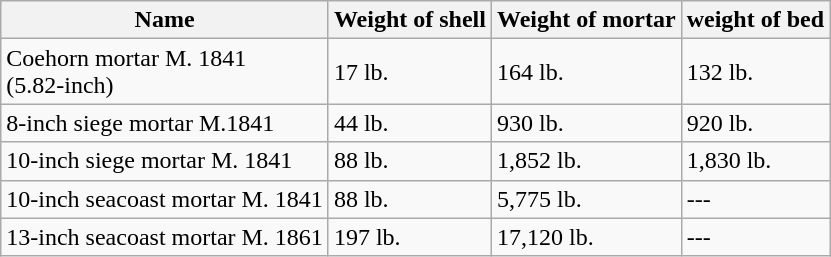<table class="wikitable">
<tr>
<th>Name</th>
<th>Weight of shell</th>
<th>Weight of mortar</th>
<th>weight of bed</th>
</tr>
<tr>
<td>Coehorn mortar M. 1841<br>(5.82-inch)</td>
<td>17 lb.</td>
<td>164 lb.</td>
<td>132 lb.</td>
</tr>
<tr>
<td>8-inch siege mortar M.1841</td>
<td>44 lb.</td>
<td>930 lb.</td>
<td>920 lb.</td>
</tr>
<tr>
<td>10-inch siege mortar M. 1841</td>
<td>88 lb.</td>
<td>1,852 lb.</td>
<td>1,830 lb.</td>
</tr>
<tr>
<td>10-inch seacoast mortar M. 1841</td>
<td>88 lb.</td>
<td>5,775 lb.</td>
<td>---</td>
</tr>
<tr>
<td>13-inch seacoast mortar M. 1861</td>
<td>197 lb.</td>
<td>17,120 lb.</td>
<td>---</td>
</tr>
</table>
